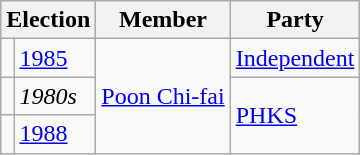<table class="wikitable">
<tr>
<th colspan="2">Election</th>
<th>Member</th>
<th>Party</th>
</tr>
<tr>
<td bgcolor=></td>
<td><a href='#'>1985</a></td>
<td rowspan="3"><a href='#'>Poon Chi-fai</a></td>
<td><a href='#'>Independent</a></td>
</tr>
<tr>
<td bgcolor=></td>
<td><em>1980s</em></td>
<td rowspan="2"><a href='#'>PHKS</a></td>
</tr>
<tr>
<td bgcolor=></td>
<td><a href='#'>1988</a></td>
</tr>
</table>
